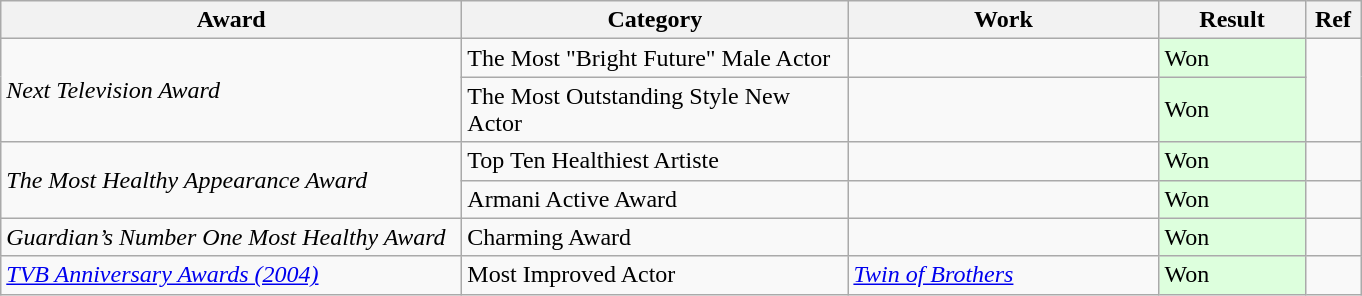<table class="wikitable">
<tr>
<th width="300">Award</th>
<th width="250">Category</th>
<th width="200">Work</th>
<th width="90">Result</th>
<th width="30">Ref</th>
</tr>
<tr>
<td rowspan="2"><em>Next Television Award</em></td>
<td>The Most "Bright Future" Male Actor</td>
<td></td>
<td style="background: #ddffdd"><div>Won</div></td>
<td rowspan = "2" align="center"></td>
</tr>
<tr>
<td>The Most Outstanding Style New Actor</td>
<td></td>
<td style="background:#ddffdd"><div>Won</div></td>
</tr>
<tr>
<td rowspan="2"><em>The Most Healthy Appearance Award</em></td>
<td>Top Ten Healthiest Artiste</td>
<td></td>
<td style="background:#ddffdd"><div>Won</div></td>
<td align="center"></td>
</tr>
<tr>
<td>Armani Active Award</td>
<td></td>
<td style="background:#ddffdd"><div>Won</div></td>
<td align="center"></td>
</tr>
<tr>
<td><em>Guardian’s Number One Most Healthy Award</em></td>
<td>Charming Award</td>
<td></td>
<td style="background:#ddffdd"><div>Won</div></td>
<td align="center"></td>
</tr>
<tr>
<td><em><a href='#'>TVB Anniversary Awards (2004)</a></em></td>
<td>Most Improved Actor</td>
<td><em><a href='#'>Twin of Brothers</a></em></td>
<td style="background:#ddffdd"><div>Won</div></td>
<td align="center"></td>
</tr>
</table>
